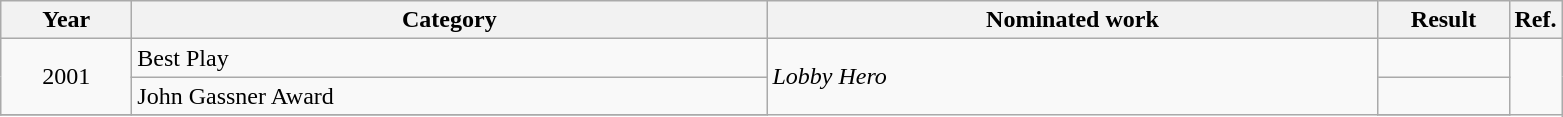<table class=wikitable>
<tr>
<th scope="col" style="width:5em;">Year</th>
<th scope="col" style="width:26em;">Category</th>
<th scope="col" style="width:25em;">Nominated work</th>
<th scope="col" style="width:5em;">Result</th>
<th>Ref.</th>
</tr>
<tr>
<td style="text-align:center;", rowspan=2>2001</td>
<td>Best Play</td>
<td rowspan=3><em>Lobby Hero</em></td>
<td></td>
</tr>
<tr>
<td>John Gassner Award</td>
<td></td>
</tr>
<tr>
</tr>
</table>
